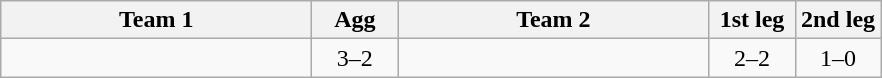<table class=wikitable style="text-align:center">
<tr>
<th width=200>Team 1</th>
<th width=50>Agg</th>
<th width=200>Team 2</th>
<th width=50>1st leg</th>
<th width=50>2nd leg</th>
</tr>
<tr>
<td align=right><strong></strong></td>
<td>3–2</td>
<td align=left></td>
<td>2–2</td>
<td>1–0</td>
</tr>
</table>
